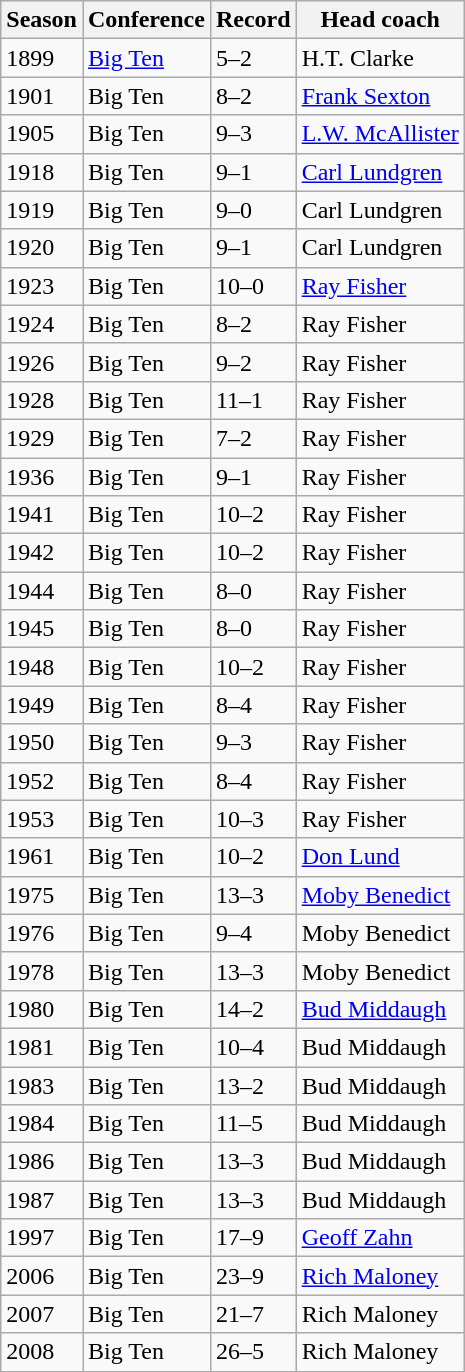<table class="wikitable">
<tr>
<th>Season</th>
<th>Conference</th>
<th>Record</th>
<th>Head coach</th>
</tr>
<tr>
<td>1899</td>
<td><a href='#'>Big Ten</a></td>
<td>5–2</td>
<td>H.T. Clarke</td>
</tr>
<tr>
<td>1901</td>
<td>Big Ten</td>
<td>8–2</td>
<td><a href='#'>Frank Sexton</a></td>
</tr>
<tr>
<td>1905</td>
<td>Big Ten</td>
<td>9–3</td>
<td><a href='#'>L.W. McAllister</a></td>
</tr>
<tr>
<td>1918</td>
<td>Big Ten</td>
<td>9–1</td>
<td><a href='#'>Carl Lundgren</a></td>
</tr>
<tr>
<td>1919</td>
<td>Big Ten</td>
<td>9–0</td>
<td>Carl Lundgren</td>
</tr>
<tr>
<td>1920</td>
<td>Big Ten</td>
<td>9–1</td>
<td>Carl Lundgren</td>
</tr>
<tr>
<td>1923</td>
<td>Big Ten</td>
<td>10–0</td>
<td><a href='#'>Ray Fisher</a></td>
</tr>
<tr>
<td>1924</td>
<td>Big Ten</td>
<td>8–2</td>
<td>Ray Fisher</td>
</tr>
<tr>
<td>1926</td>
<td>Big Ten</td>
<td>9–2</td>
<td>Ray Fisher</td>
</tr>
<tr>
<td>1928</td>
<td>Big Ten</td>
<td>11–1</td>
<td>Ray Fisher</td>
</tr>
<tr>
<td>1929</td>
<td>Big Ten</td>
<td>7–2</td>
<td>Ray Fisher</td>
</tr>
<tr>
<td>1936</td>
<td>Big Ten</td>
<td>9–1</td>
<td>Ray Fisher</td>
</tr>
<tr>
<td>1941</td>
<td>Big Ten</td>
<td>10–2</td>
<td>Ray Fisher</td>
</tr>
<tr>
<td>1942</td>
<td>Big Ten</td>
<td>10–2</td>
<td>Ray Fisher</td>
</tr>
<tr>
<td>1944</td>
<td>Big Ten</td>
<td>8–0</td>
<td>Ray Fisher</td>
</tr>
<tr>
<td>1945</td>
<td>Big Ten</td>
<td>8–0</td>
<td>Ray Fisher</td>
</tr>
<tr>
<td>1948</td>
<td>Big Ten</td>
<td>10–2</td>
<td>Ray Fisher</td>
</tr>
<tr>
<td>1949</td>
<td>Big Ten</td>
<td>8–4</td>
<td>Ray Fisher</td>
</tr>
<tr>
<td>1950</td>
<td>Big Ten</td>
<td>9–3</td>
<td>Ray Fisher</td>
</tr>
<tr>
<td>1952</td>
<td>Big Ten</td>
<td>8–4</td>
<td>Ray Fisher</td>
</tr>
<tr>
<td>1953</td>
<td>Big Ten</td>
<td>10–3</td>
<td>Ray Fisher</td>
</tr>
<tr>
<td>1961</td>
<td>Big Ten</td>
<td>10–2</td>
<td><a href='#'>Don Lund</a></td>
</tr>
<tr>
<td>1975</td>
<td>Big Ten</td>
<td>13–3</td>
<td><a href='#'>Moby Benedict</a></td>
</tr>
<tr>
<td>1976</td>
<td>Big Ten</td>
<td>9–4</td>
<td>Moby Benedict</td>
</tr>
<tr>
<td>1978</td>
<td>Big Ten</td>
<td>13–3</td>
<td>Moby Benedict</td>
</tr>
<tr>
<td>1980</td>
<td>Big Ten</td>
<td>14–2</td>
<td><a href='#'>Bud Middaugh</a></td>
</tr>
<tr>
<td>1981</td>
<td>Big Ten</td>
<td>10–4</td>
<td>Bud Middaugh</td>
</tr>
<tr>
<td>1983</td>
<td>Big Ten</td>
<td>13–2</td>
<td>Bud Middaugh</td>
</tr>
<tr>
<td>1984</td>
<td>Big Ten</td>
<td>11–5</td>
<td>Bud Middaugh</td>
</tr>
<tr>
<td>1986</td>
<td>Big Ten</td>
<td>13–3</td>
<td>Bud Middaugh</td>
</tr>
<tr>
<td>1987</td>
<td>Big Ten</td>
<td>13–3</td>
<td>Bud Middaugh</td>
</tr>
<tr>
<td>1997</td>
<td>Big Ten</td>
<td>17–9</td>
<td><a href='#'>Geoff Zahn</a></td>
</tr>
<tr>
<td>2006</td>
<td>Big Ten</td>
<td>23–9</td>
<td><a href='#'>Rich Maloney</a></td>
</tr>
<tr>
<td>2007</td>
<td>Big Ten</td>
<td>21–7</td>
<td>Rich Maloney</td>
</tr>
<tr>
<td>2008</td>
<td>Big Ten</td>
<td>26–5</td>
<td>Rich Maloney</td>
</tr>
</table>
